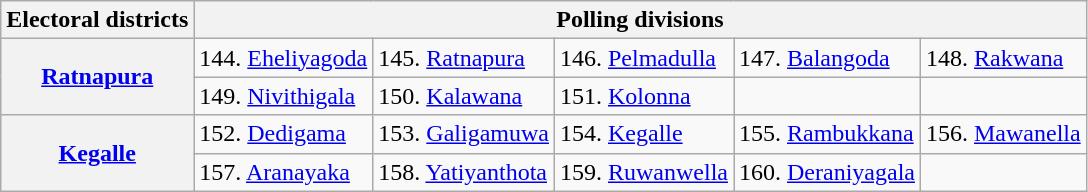<table class="wikitable" style="font-size:100; text-align:left">
<tr>
<th rowspan="1">Electoral districts</th>
<th colspan="5">Polling divisions</th>
</tr>
<tr>
<th rowspan="2"><a href='#'>Ratnapura</a></th>
<td>144. <a href='#'>Eheliyagoda</a></td>
<td>145. <a href='#'>Ratnapura</a></td>
<td>146. <a href='#'>Pelmadulla</a></td>
<td>147. <a href='#'>Balangoda</a></td>
<td>148. <a href='#'>Rakwana</a></td>
</tr>
<tr>
<td>149. <a href='#'>Nivithigala</a></td>
<td>150. <a href='#'>Kalawana</a></td>
<td>151. <a href='#'>Kolonna</a></td>
<td></td>
<td></td>
</tr>
<tr>
<th rowspan="2"><a href='#'>Kegalle</a></th>
<td>152. <a href='#'>Dedigama</a></td>
<td>153. <a href='#'>Galigamuwa</a></td>
<td>154. <a href='#'>Kegalle</a></td>
<td>155. <a href='#'>Rambukkana</a></td>
<td>156. <a href='#'>Mawanella</a></td>
</tr>
<tr>
<td>157. <a href='#'>Aranayaka</a></td>
<td>158. <a href='#'>Yatiyanthota</a></td>
<td>159. <a href='#'>Ruwanwella</a></td>
<td>160. <a href='#'>Deraniyagala</a></td>
<td></td>
</tr>
</table>
